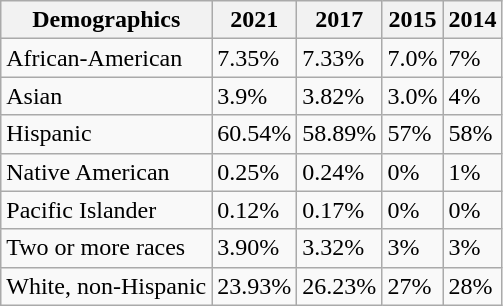<table class="wikitable sortable">
<tr>
<th>Demographics</th>
<th>2021</th>
<th>2017</th>
<th>2015</th>
<th>2014</th>
</tr>
<tr>
<td>African-American</td>
<td>7.35%</td>
<td>7.33%</td>
<td>7.0%</td>
<td>7%</td>
</tr>
<tr>
<td>Asian</td>
<td>3.9%</td>
<td>3.82%</td>
<td>3.0%</td>
<td>4%</td>
</tr>
<tr>
<td>Hispanic</td>
<td>60.54%</td>
<td>58.89%</td>
<td>57%</td>
<td>58%</td>
</tr>
<tr>
<td>Native American</td>
<td>0.25%</td>
<td>0.24%</td>
<td>0%</td>
<td>1%</td>
</tr>
<tr>
<td>Pacific Islander</td>
<td>0.12%</td>
<td>0.17%</td>
<td>0%</td>
<td>0%</td>
</tr>
<tr>
<td>Two or more races</td>
<td>3.90%</td>
<td>3.32%</td>
<td>3%</td>
<td>3%</td>
</tr>
<tr>
<td>White, non-Hispanic</td>
<td>23.93%</td>
<td>26.23%</td>
<td>27%</td>
<td>28%</td>
</tr>
</table>
